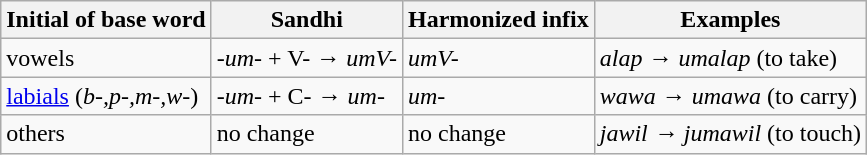<table class="wikitable">
<tr>
<th>Initial of base word</th>
<th>Sandhi</th>
<th>Harmonized infix</th>
<th>Examples</th>
</tr>
<tr>
<td>vowels</td>
<td><em>-um-</em> + V- → <em>umV-</em></td>
<td><em>umV-</em></td>
<td><em>alap</em> → <em>umalap</em> (to take)</td>
</tr>
<tr>
<td><a href='#'>labials</a> (<em>b-,p-,m-,w-</em>)</td>
<td><em>-um-</em> + C- → <em>um-</em></td>
<td><em>um-</em></td>
<td><em>wawa</em> → <em>umawa</em> (to carry)</td>
</tr>
<tr>
<td>others</td>
<td>no change</td>
<td>no change</td>
<td><em>jawil → jumawil</em> (to touch)</td>
</tr>
</table>
